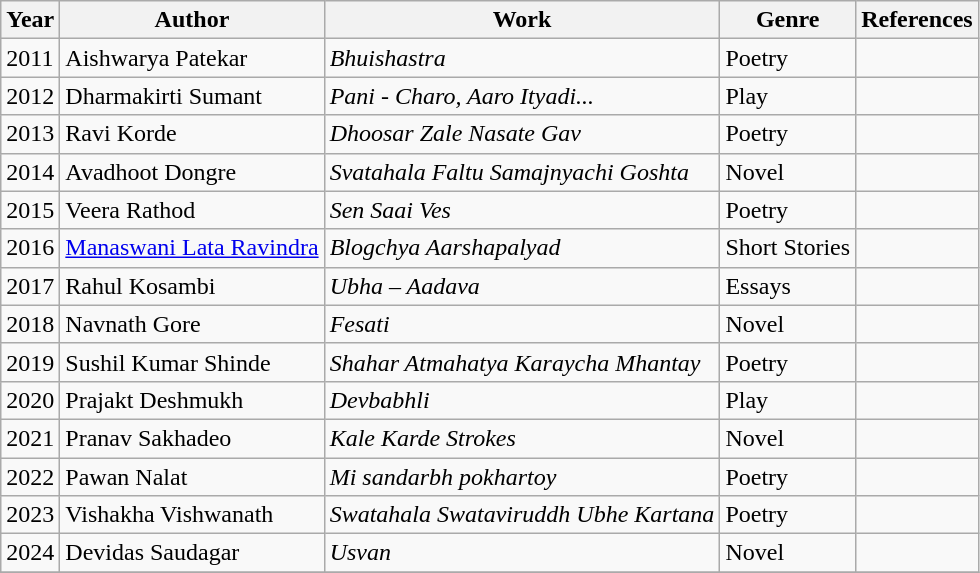<table class="wikitable">
<tr>
<th>Year</th>
<th>Author</th>
<th>Work</th>
<th>Genre</th>
<th class="unsortable">References</th>
</tr>
<tr>
<td>2011</td>
<td>Aishwarya Patekar</td>
<td><em>Bhuishastra</em></td>
<td>Poetry</td>
<td></td>
</tr>
<tr>
<td>2012</td>
<td>Dharmakirti Sumant</td>
<td><em>Pani - Charo, Aaro Ityadi...</em></td>
<td>Play</td>
<td></td>
</tr>
<tr>
<td>2013</td>
<td>Ravi Korde</td>
<td><em>Dhoosar Zale Nasate Gav</em></td>
<td>Poetry</td>
<td></td>
</tr>
<tr>
<td>2014</td>
<td>Avadhoot Dongre</td>
<td><em>Svatahala Faltu Samajnyachi Goshta</em></td>
<td>Novel</td>
<td></td>
</tr>
<tr>
<td>2015</td>
<td>Veera Rathod</td>
<td><em>Sen Saai Ves</em></td>
<td>Poetry</td>
<td></td>
</tr>
<tr>
<td>2016</td>
<td><a href='#'>Manaswani Lata Ravindra</a></td>
<td><em>Blogchya Aarshapalyad</em></td>
<td>Short Stories</td>
<td></td>
</tr>
<tr>
<td>2017</td>
<td>Rahul Kosambi</td>
<td><em>Ubha – Aadava</em></td>
<td>Essays</td>
<td></td>
</tr>
<tr>
<td>2018</td>
<td>Navnath Gore</td>
<td><em>Fesati</em></td>
<td>Novel</td>
<td></td>
</tr>
<tr>
<td>2019</td>
<td>Sushil Kumar Shinde</td>
<td><em>Shahar Atmahatya Karaycha Mhantay</em></td>
<td>Poetry</td>
<td></td>
</tr>
<tr>
<td>2020</td>
<td>Prajakt Deshmukh</td>
<td><em>Devbabhli</em></td>
<td>Play</td>
<td></td>
</tr>
<tr>
<td>2021</td>
<td>Pranav Sakhadeo</td>
<td><em>Kale Karde Strokes</em></td>
<td>Novel</td>
<td></td>
</tr>
<tr>
<td>2022</td>
<td>Pawan Nalat</td>
<td><em>Mi sandarbh pokhartoy</em></td>
<td>Poetry</td>
<td></td>
</tr>
<tr>
<td>2023</td>
<td>Vishakha Vishwanath</td>
<td><em>Swatahala Swataviruddh Ubhe Kartana</em></td>
<td>Poetry</td>
<td></td>
</tr>
<tr>
<td>2024</td>
<td>Devidas Saudagar</td>
<td><em>Usvan</em></td>
<td>Novel</td>
<td></td>
</tr>
<tr>
</tr>
</table>
